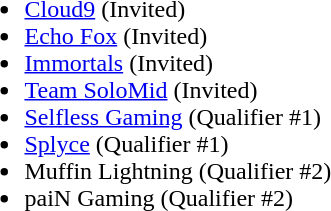<table cellspacing="30">
<tr>
<td valign="top" width="550px"><br><ul><li><a href='#'>Cloud9</a> (Invited)</li><li><a href='#'>Echo Fox</a> (Invited)</li><li><a href='#'>Immortals</a> (Invited)</li><li><a href='#'>Team SoloMid</a> (Invited)</li><li><a href='#'>Selfless Gaming</a> (Qualifier #1)</li><li><a href='#'>Splyce</a> (Qualifier #1)</li><li>Muffin Lightning (Qualifier #2)</li><li>paiN Gaming (Qualifier #2)</li></ul></td>
</tr>
<tr>
</tr>
</table>
